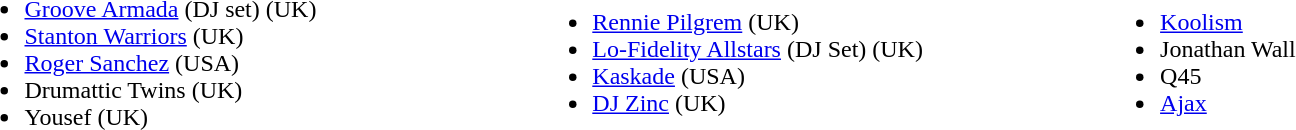<table width=90%|>
<tr>
<td width=33%><br><ul><li><a href='#'>Groove Armada</a> (DJ set) (UK)</li><li><a href='#'>Stanton Warriors</a> (UK)</li><li><a href='#'>Roger Sanchez</a> (USA)</li><li>Drumattic Twins (UK)</li><li>Yousef (UK)</li></ul></td>
<td width=33%><br><ul><li><a href='#'>Rennie Pilgrem</a> (UK)</li><li><a href='#'>Lo-Fidelity Allstars</a> (DJ Set) (UK)</li><li><a href='#'>Kaskade</a> (USA)</li><li><a href='#'>DJ Zinc</a> (UK)</li></ul></td>
<td width=33%><br><ul><li><a href='#'>Koolism</a></li><li>Jonathan Wall</li><li>Q45</li><li><a href='#'>Ajax</a></li></ul></td>
</tr>
</table>
